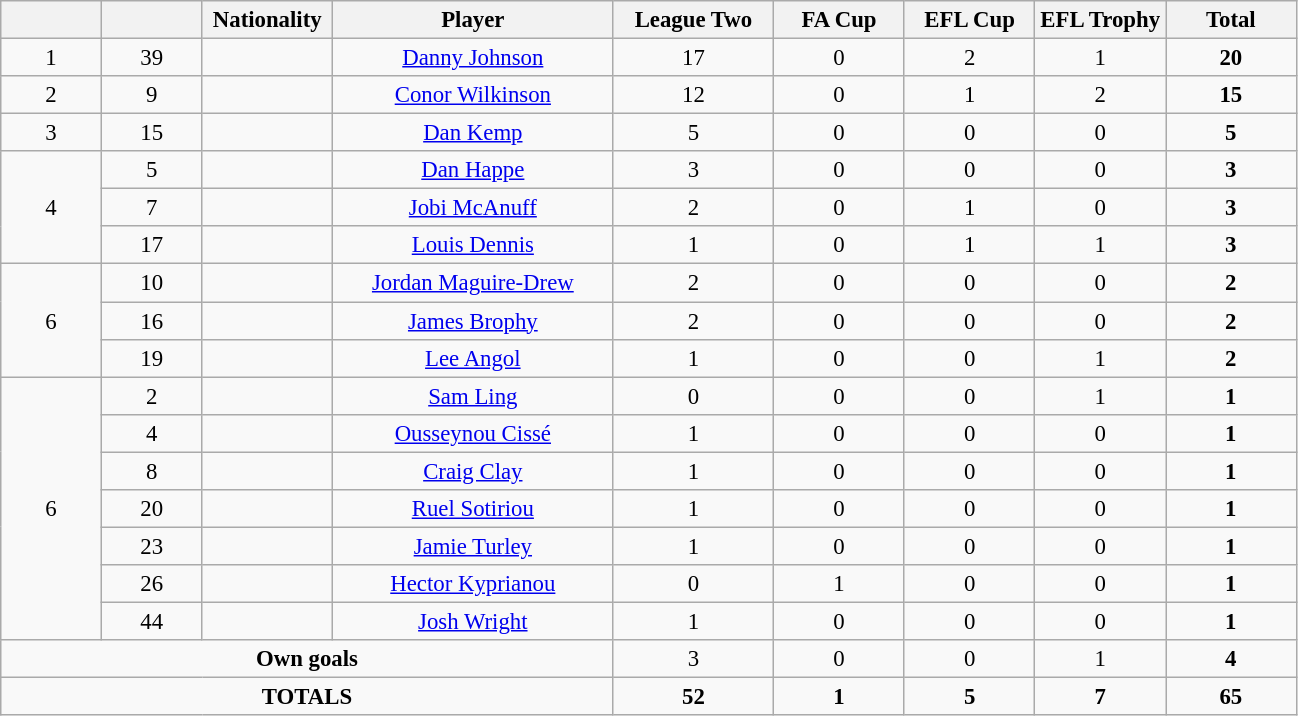<table class="wikitable" style="font-size: 95%; text-align: center;">
<tr>
<th width=60></th>
<th width=60></th>
<th width=80>Nationality</th>
<th width=180>Player</th>
<th width=100>League Two</th>
<th width=80>FA Cup</th>
<th width=80>EFL Cup</th>
<th width=80>EFL Trophy</th>
<th width=80>Total</th>
</tr>
<tr>
<td rowspan=1>1</td>
<td>39</td>
<td></td>
<td><a href='#'>Danny Johnson</a></td>
<td>17</td>
<td>0</td>
<td>2</td>
<td>1</td>
<td><strong>20</strong></td>
</tr>
<tr>
<td rowspan=1>2</td>
<td>9</td>
<td></td>
<td><a href='#'>Conor Wilkinson</a></td>
<td>12</td>
<td>0</td>
<td>1</td>
<td>2</td>
<td><strong>15</strong></td>
</tr>
<tr>
<td rowspan=1>3</td>
<td>15</td>
<td></td>
<td><a href='#'>Dan Kemp</a></td>
<td>5</td>
<td>0</td>
<td>0</td>
<td>0</td>
<td><strong>5</strong></td>
</tr>
<tr>
<td rowspan=3>4</td>
<td>5</td>
<td></td>
<td><a href='#'>Dan Happe</a></td>
<td>3</td>
<td>0</td>
<td>0</td>
<td>0</td>
<td><strong>3</strong></td>
</tr>
<tr>
<td>7</td>
<td></td>
<td><a href='#'>Jobi McAnuff</a></td>
<td>2</td>
<td>0</td>
<td>1</td>
<td>0</td>
<td><strong>3</strong></td>
</tr>
<tr>
<td>17</td>
<td></td>
<td><a href='#'>Louis Dennis</a></td>
<td>1</td>
<td>0</td>
<td>1</td>
<td>1</td>
<td><strong>3</strong></td>
</tr>
<tr>
<td rowspan=3>6</td>
<td>10</td>
<td></td>
<td><a href='#'>Jordan Maguire-Drew</a></td>
<td>2</td>
<td>0</td>
<td>0</td>
<td>0</td>
<td><strong>2</strong></td>
</tr>
<tr>
<td>16</td>
<td></td>
<td><a href='#'>James Brophy</a></td>
<td>2</td>
<td>0</td>
<td>0</td>
<td>0</td>
<td><strong>2</strong></td>
</tr>
<tr>
<td>19</td>
<td></td>
<td><a href='#'>Lee Angol</a></td>
<td>1</td>
<td>0</td>
<td>0</td>
<td>1</td>
<td><strong>2</strong></td>
</tr>
<tr>
<td rowspan=7>6</td>
<td>2</td>
<td></td>
<td><a href='#'>Sam Ling</a></td>
<td>0</td>
<td>0</td>
<td>0</td>
<td>1</td>
<td><strong>1</strong></td>
</tr>
<tr>
<td>4</td>
<td></td>
<td><a href='#'>Ousseynou Cissé</a></td>
<td>1</td>
<td>0</td>
<td>0</td>
<td>0</td>
<td><strong>1</strong></td>
</tr>
<tr>
<td>8</td>
<td></td>
<td><a href='#'>Craig Clay</a></td>
<td>1</td>
<td>0</td>
<td>0</td>
<td>0</td>
<td><strong>1</strong></td>
</tr>
<tr>
<td>20</td>
<td></td>
<td><a href='#'>Ruel Sotiriou</a></td>
<td>1</td>
<td>0</td>
<td>0</td>
<td>0</td>
<td><strong>1</strong></td>
</tr>
<tr>
<td>23</td>
<td></td>
<td><a href='#'>Jamie Turley</a></td>
<td>1</td>
<td>0</td>
<td>0</td>
<td>0</td>
<td><strong>1</strong></td>
</tr>
<tr>
<td>26</td>
<td></td>
<td><a href='#'>Hector Kyprianou</a></td>
<td>0</td>
<td>1</td>
<td>0</td>
<td>0</td>
<td><strong>1</strong></td>
</tr>
<tr>
<td>44</td>
<td></td>
<td><a href='#'>Josh Wright</a></td>
<td>1</td>
<td>0</td>
<td>0</td>
<td>0</td>
<td><strong>1</strong></td>
</tr>
<tr>
<td colspan=4><strong>Own goals</strong></td>
<td>3</td>
<td>0</td>
<td>0</td>
<td>1</td>
<td><strong>4</strong></td>
</tr>
<tr>
<td colspan=4><strong>TOTALS</strong></td>
<td><strong>52</strong></td>
<td><strong>1</strong></td>
<td><strong>5</strong></td>
<td><strong>7</strong></td>
<td><strong>65</strong></td>
</tr>
</table>
